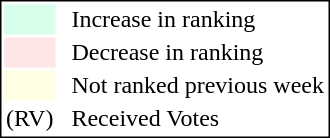<table style="border:1px solid black;">
<tr>
<td style="background:#D8FFEB; width:20px;"></td>
<td> </td>
<td>Increase in ranking</td>
</tr>
<tr>
<td style="background:#FFE6E6; width:20px;"></td>
<td> </td>
<td>Decrease in ranking</td>
</tr>
<tr>
<td style="background:#FFFFE6; width:20px;"></td>
<td> </td>
<td>Not ranked previous week</td>
</tr>
<tr>
<td>(RV)</td>
<td> </td>
<td>Received Votes</td>
</tr>
</table>
